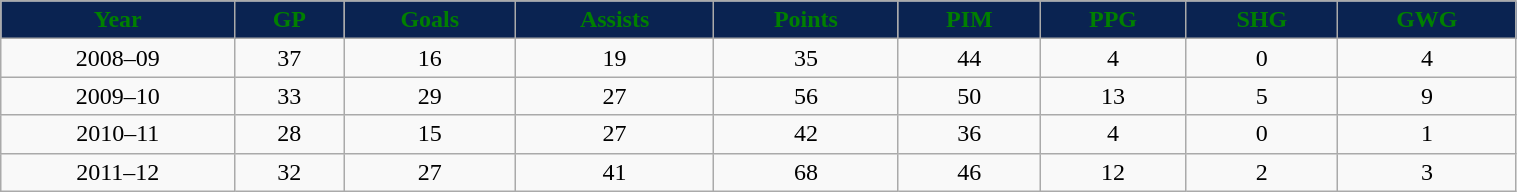<table class="wikitable" width="80%">
<tr align="center"  style="background:#0a2351;color:green;">
<td><strong>Year</strong></td>
<td><strong>GP</strong></td>
<td><strong>Goals</strong></td>
<td><strong>Assists</strong></td>
<td><strong>Points</strong></td>
<td><strong>PIM</strong></td>
<td><strong>PPG</strong></td>
<td><strong>SHG</strong></td>
<td><strong>GWG</strong></td>
</tr>
<tr align="center" bgcolor="">
<td>2008–09</td>
<td>37</td>
<td>16</td>
<td>19</td>
<td>35</td>
<td>44</td>
<td>4</td>
<td>0</td>
<td>4</td>
</tr>
<tr align="center" bgcolor="">
<td>2009–10</td>
<td>33</td>
<td>29</td>
<td>27</td>
<td>56</td>
<td>50</td>
<td>13</td>
<td>5</td>
<td>9</td>
</tr>
<tr align="center" bgcolor="">
<td>2010–11</td>
<td>28</td>
<td>15</td>
<td>27</td>
<td>42</td>
<td>36</td>
<td>4</td>
<td>0</td>
<td>1</td>
</tr>
<tr align="center" bgcolor="">
<td>2011–12</td>
<td>32</td>
<td>27</td>
<td>41</td>
<td>68</td>
<td>46</td>
<td>12</td>
<td>2</td>
<td>3</td>
</tr>
</table>
